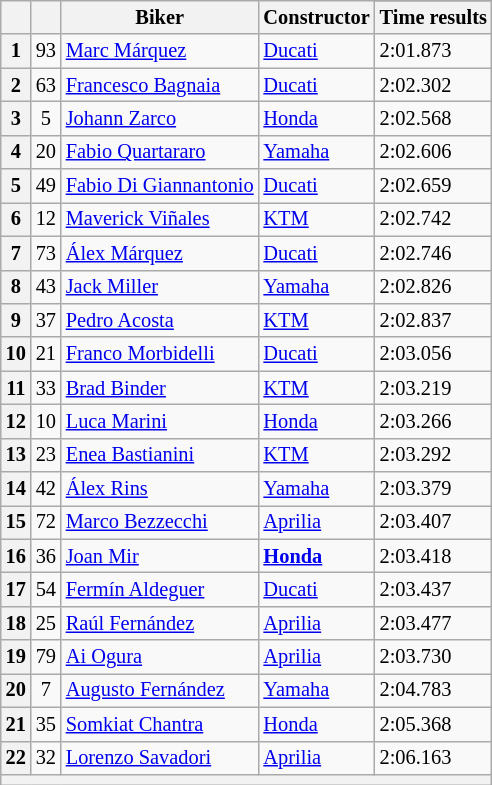<table class="wikitable sortable" style="font-size: 85%;">
<tr>
<th rowspan="2"></th>
<th rowspan="2"></th>
<th rowspan="2">Biker</th>
<th rowspan="2">Constructor</th>
</tr>
<tr>
<th scope="col">Time results</th>
</tr>
<tr>
<th scope="row">1</th>
<td align="center">93</td>
<td> <a href='#'>Marc Márquez</a></td>
<td><a href='#'>Ducati</a></td>
<td>2:01.873</td>
</tr>
<tr>
<th scope="row">2</th>
<td align="center">63</td>
<td> <a href='#'>Francesco Bagnaia</a></td>
<td><a href='#'>Ducati</a></td>
<td>2:02.302</td>
</tr>
<tr>
<th scope="row">3</th>
<td align="center">5</td>
<td> <a href='#'>Johann Zarco</a></td>
<td><a href='#'>Honda</a></td>
<td>2:02.568</td>
</tr>
<tr>
<th scope="row">4</th>
<td align="center">20</td>
<td> <a href='#'>Fabio Quartararo</a></td>
<td><a href='#'>Yamaha</a></td>
<td>2:02.606</td>
</tr>
<tr>
<th scope="row">5</th>
<td align="center">49</td>
<td> <a href='#'>Fabio Di Giannantonio</a></td>
<td><a href='#'>Ducati</a></td>
<td>2:02.659</td>
</tr>
<tr>
<th scope="row">6</th>
<td align="center">12</td>
<td> <a href='#'>Maverick Viñales</a></td>
<td><a href='#'>KTM</a></td>
<td>2:02.742</td>
</tr>
<tr>
<th scope="row">7</th>
<td align="center">73</td>
<td> <a href='#'>Álex Márquez</a></td>
<td><a href='#'>Ducati</a></td>
<td>2:02.746</td>
</tr>
<tr>
<th scope="row">8</th>
<td align="center">43</td>
<td> <a href='#'>Jack Miller</a></td>
<td><a href='#'>Yamaha</a></td>
<td>2:02.826</td>
</tr>
<tr>
<th scope="row">9</th>
<td align="center">37</td>
<td> <a href='#'>Pedro Acosta</a></td>
<td><a href='#'>KTM</a></td>
<td>2:02.837</td>
</tr>
<tr>
<th scope="row">10</th>
<td align="center">21</td>
<td>  <a href='#'>Franco Morbidelli</a></td>
<td><a href='#'>Ducati</a></td>
<td>2:03.056</td>
</tr>
<tr>
<th scope="row">11</th>
<td align="center">33</td>
<td> <a href='#'>Brad Binder</a></td>
<td><a href='#'>KTM</a></td>
<td>2:03.219</td>
</tr>
<tr>
<th scope="row">12</th>
<td align="center">10</td>
<td> <a href='#'>Luca Marini</a></td>
<td><a href='#'>Honda</a></td>
<td>2:03.266</td>
</tr>
<tr>
<th scope="row">13</th>
<td align="center">23</td>
<td> <a href='#'>Enea Bastianini</a></td>
<td><a href='#'>KTM</a></td>
<td>2:03.292</td>
</tr>
<tr>
<th scope="row">14</th>
<td align="center">42</td>
<td> <a href='#'>Álex Rins</a></td>
<td><a href='#'>Yamaha</a></td>
<td>2:03.379</td>
</tr>
<tr>
<th scope="row">15</th>
<td align="center">72</td>
<td> <a href='#'>Marco Bezzecchi</a></td>
<td><a href='#'>Aprilia</a></td>
<td>2:03.407</td>
</tr>
<tr>
<th scope="row">16</th>
<td align="center">36</td>
<td> <a href='#'>Joan Mir</a></td>
<td><strong><a href='#'>Honda</a></strong></td>
<td>2:03.418</td>
</tr>
<tr>
<th scope="row">17</th>
<td align="center">54</td>
<td> <a href='#'>Fermín Aldeguer</a></td>
<td><a href='#'>Ducati</a></td>
<td>2:03.437</td>
</tr>
<tr>
<th scope="row">18</th>
<td align="center">25</td>
<td> <a href='#'>Raúl Fernández</a></td>
<td><a href='#'>Aprilia</a></td>
<td>2:03.477</td>
</tr>
<tr>
<th scope="row">19</th>
<td align="center">79</td>
<td> <a href='#'>Ai Ogura</a></td>
<td><a href='#'>Aprilia</a></td>
<td>2:03.730</td>
</tr>
<tr>
<th scope="row">20</th>
<td align="center">7</td>
<td> <a href='#'>Augusto Fernández</a></td>
<td><a href='#'>Yamaha</a></td>
<td>2:04.783</td>
</tr>
<tr>
<th scope="row">21</th>
<td align="center">35</td>
<td> <a href='#'>Somkiat Chantra</a></td>
<td><a href='#'>Honda</a></td>
<td>2:05.368</td>
</tr>
<tr>
<th scope="row">22</th>
<td align="center">32</td>
<td> <a href='#'>Lorenzo Savadori</a></td>
<td><a href='#'>Aprilia</a></td>
<td>2:06.163</td>
</tr>
<tr>
<th colspan="7"></th>
</tr>
</table>
